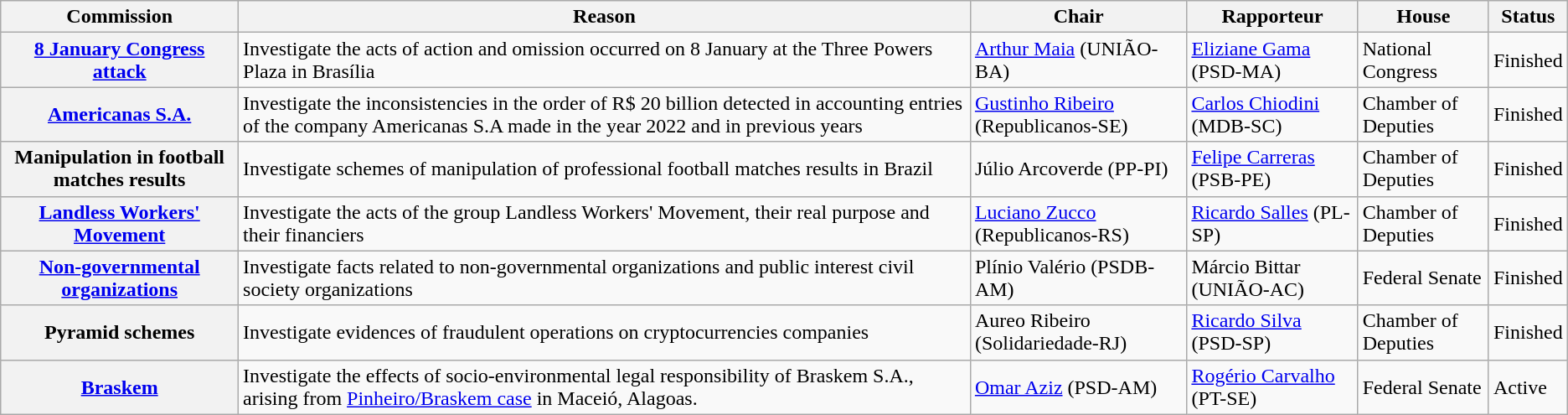<table class="wikitable sortable plainrowheaders">
<tr>
<th>Commission</th>
<th>Reason</th>
<th>Chair</th>
<th>Rapporteur</th>
<th>House</th>
<th>Status</th>
</tr>
<tr>
<th><a href='#'>8 January Congress attack</a></th>
<td>Investigate the acts of action and omission occurred on 8 January at the Three Powers Plaza in Brasília</td>
<td><a href='#'>Arthur Maia</a> (UNIÃO-BA)</td>
<td><a href='#'>Eliziane Gama</a> (PSD-MA)</td>
<td>National Congress</td>
<td>Finished</td>
</tr>
<tr>
<th><a href='#'>Americanas S.A.</a></th>
<td>Investigate the inconsistencies in the order of R$ 20 billion detected in accounting entries of the company Americanas S.A made in the year 2022 and in previous years</td>
<td><a href='#'>Gustinho Ribeiro</a> (Republicanos-SE)</td>
<td><a href='#'>Carlos Chiodini</a> (MDB-SC)</td>
<td>Chamber of Deputies</td>
<td>Finished</td>
</tr>
<tr>
<th>Manipulation in football matches results</th>
<td>Investigate schemes of manipulation of professional football matches results in Brazil</td>
<td>Júlio Arcoverde (PP-PI)</td>
<td><a href='#'>Felipe Carreras</a> (PSB-PE)</td>
<td>Chamber of Deputies</td>
<td>Finished</td>
</tr>
<tr>
<th><a href='#'>Landless Workers' Movement</a></th>
<td>Investigate the acts of the group Landless Workers' Movement, their real purpose and their financiers</td>
<td><a href='#'>Luciano Zucco</a> (Republicanos-RS)</td>
<td><a href='#'>Ricardo Salles</a> (PL-SP)</td>
<td>Chamber of Deputies</td>
<td>Finished</td>
</tr>
<tr>
<th><a href='#'>Non-governmental organizations</a></th>
<td>Investigate facts related to non-governmental organizations and public interest civil society organizations</td>
<td>Plínio Valério (PSDB-AM)</td>
<td>Márcio Bittar (UNIÃO-AC)</td>
<td>Federal Senate</td>
<td>Finished</td>
</tr>
<tr>
<th>Pyramid schemes</th>
<td>Investigate evidences of fraudulent operations on cryptocurrencies companies</td>
<td>Aureo Ribeiro (Solidariedade-RJ)</td>
<td><a href='#'>Ricardo Silva</a> (PSD-SP)</td>
<td>Chamber of Deputies</td>
<td>Finished</td>
</tr>
<tr>
<th><a href='#'>Braskem</a></th>
<td>Investigate the effects of socio-environmental legal responsibility of Braskem S.A., arising from <a href='#'>Pinheiro/Braskem case</a> in Maceió, Alagoas.</td>
<td><a href='#'>Omar Aziz</a> (PSD-AM)</td>
<td><a href='#'>Rogério Carvalho</a> (PT-SE)</td>
<td>Federal Senate</td>
<td>Active</td>
</tr>
</table>
